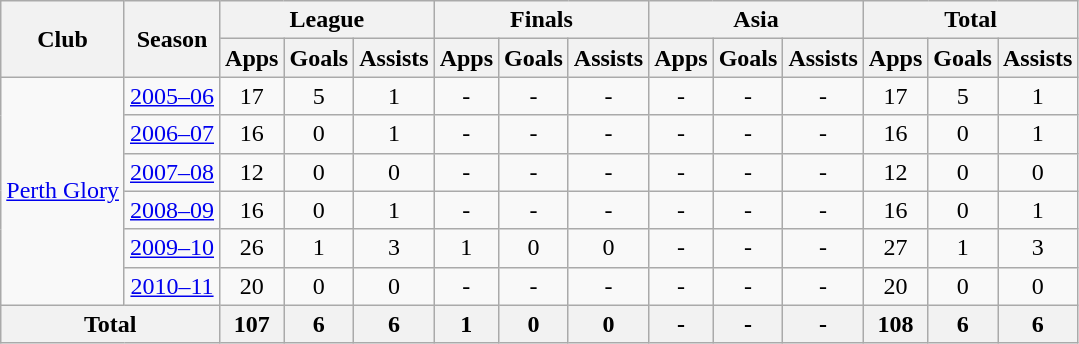<table class="wikitable" style="text-align: center;">
<tr>
<th rowspan="2">Club</th>
<th rowspan="2">Season</th>
<th colspan="3">League</th>
<th colspan="3">Finals</th>
<th colspan="3">Asia</th>
<th colspan="3">Total</th>
</tr>
<tr>
<th>Apps</th>
<th>Goals</th>
<th>Assists</th>
<th>Apps</th>
<th>Goals</th>
<th>Assists</th>
<th>Apps</th>
<th>Goals</th>
<th>Assists</th>
<th>Apps</th>
<th>Goals</th>
<th>Assists</th>
</tr>
<tr>
<td rowspan="6" valign="center"><a href='#'>Perth Glory</a></td>
<td><a href='#'>2005–06</a></td>
<td>17</td>
<td>5</td>
<td>1</td>
<td>-</td>
<td>-</td>
<td>-</td>
<td>-</td>
<td>-</td>
<td>-</td>
<td>17</td>
<td>5</td>
<td>1</td>
</tr>
<tr>
<td><a href='#'>2006–07</a></td>
<td>16</td>
<td>0</td>
<td>1</td>
<td>-</td>
<td>-</td>
<td>-</td>
<td>-</td>
<td>-</td>
<td>-</td>
<td>16</td>
<td>0</td>
<td>1</td>
</tr>
<tr>
<td><a href='#'>2007–08</a></td>
<td>12</td>
<td>0</td>
<td>0</td>
<td>-</td>
<td>-</td>
<td>-</td>
<td>-</td>
<td>-</td>
<td>-</td>
<td>12</td>
<td>0</td>
<td>0</td>
</tr>
<tr>
<td><a href='#'>2008–09</a></td>
<td>16</td>
<td>0</td>
<td>1</td>
<td>-</td>
<td>-</td>
<td>-</td>
<td>-</td>
<td>-</td>
<td>-</td>
<td>16</td>
<td>0</td>
<td>1</td>
</tr>
<tr>
<td><a href='#'>2009–10</a></td>
<td>26</td>
<td>1</td>
<td>3</td>
<td>1</td>
<td>0</td>
<td>0</td>
<td>-</td>
<td>-</td>
<td>-</td>
<td>27</td>
<td>1</td>
<td>3</td>
</tr>
<tr>
<td><a href='#'>2010–11</a></td>
<td>20</td>
<td>0</td>
<td>0</td>
<td>-</td>
<td>-</td>
<td>-</td>
<td>-</td>
<td>-</td>
<td>-</td>
<td>20</td>
<td>0</td>
<td>0</td>
</tr>
<tr>
<th colspan="2">Total</th>
<th>107</th>
<th>6</th>
<th>6</th>
<th>1</th>
<th>0</th>
<th>0</th>
<th>-</th>
<th>-</th>
<th>-</th>
<th>108</th>
<th>6</th>
<th>6</th>
</tr>
</table>
